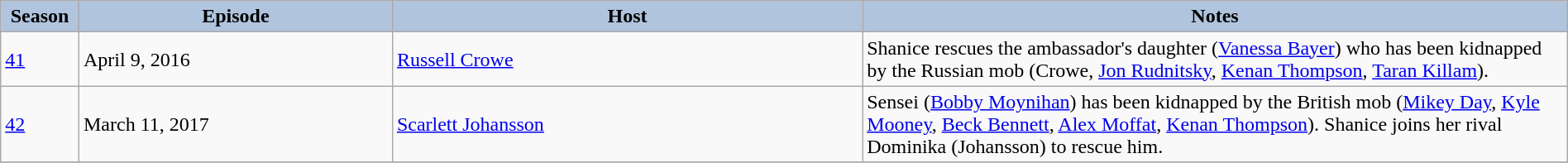<table class="wikitable" style="width:100%;">
<tr>
<th style="background:#B0C4DE;" width="5%">Season</th>
<th style="background:#B0C4DE;" width="20%">Episode</th>
<th style="background:#B0C4DE;" width="30%">Host</th>
<th style="background:#B0C4DE;" width="45%">Notes</th>
</tr>
<tr>
<td><a href='#'>41</a></td>
<td>April 9, 2016</td>
<td><a href='#'>Russell Crowe</a></td>
<td>Shanice rescues the ambassador's daughter (<a href='#'>Vanessa Bayer</a>) who has been kidnapped by the Russian mob (Crowe, <a href='#'>Jon Rudnitsky</a>, <a href='#'>Kenan Thompson</a>, <a href='#'>Taran Killam</a>). </td>
</tr>
<tr>
<td><a href='#'>42</a></td>
<td>March 11, 2017</td>
<td><a href='#'>Scarlett Johansson</a></td>
<td>Sensei (<a href='#'>Bobby Moynihan</a>) has been kidnapped by the British mob (<a href='#'>Mikey Day</a>, <a href='#'>Kyle Mooney</a>, <a href='#'>Beck Bennett</a>, <a href='#'>Alex Moffat</a>, <a href='#'>Kenan Thompson</a>). Shanice joins her rival Dominika (Johansson) to rescue him. </td>
</tr>
<tr>
</tr>
</table>
